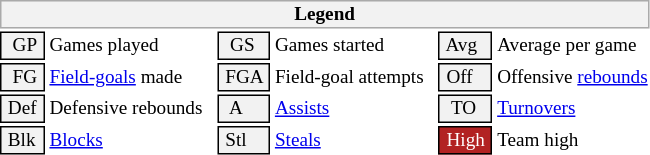<table class="toccolours" style="font-size: 80%; white-space: nowrap;">
<tr>
<th colspan="6" style="background-color: #F2F2F2; border: 1px solid #AAAAAA;">Legend</th>
</tr>
<tr>
<td style="background-color: #F2F2F2; border: 1px solid black;">  GP </td>
<td>Games played</td>
<td style="background-color: #F2F2F2; border: 1px solid black">  GS </td>
<td>Games started</td>
<td style="background-color: #F2F2F2; border: 1px solid black"> Avg </td>
<td>Average per game</td>
</tr>
<tr>
<td style="background-color: #F2F2F2; border: 1px solid black">  FG </td>
<td style="padding-right: 8px"><a href='#'>Field-goals</a> made</td>
<td style="background-color: #F2F2F2; border: 1px solid black"> FGA </td>
<td style="padding-right: 8px">Field-goal attempts</td>
<td style="background-color: #F2F2F2; border: 1px solid black;"> Off </td>
<td>Offensive <a href='#'>rebounds</a></td>
</tr>
<tr>
<td style="background-color: #F2F2F2; border: 1px solid black;"> Def </td>
<td style="padding-right: 8px">Defensive rebounds</td>
<td style="background-color: #F2F2F2; border: 1px solid black">  A </td>
<td style="padding-right: 8px"><a href='#'>Assists</a></td>
<td style="background-color: #F2F2F2; border: 1px solid black">  TO</td>
<td><a href='#'>Turnovers</a></td>
</tr>
<tr>
<td style="background-color: #F2F2F2; border: 1px solid black;"> Blk </td>
<td><a href='#'>Blocks</a></td>
<td style="background-color: #F2F2F2; border: 1px solid black"> Stl </td>
<td><a href='#'>Steals</a></td>
<td style="background:#B22222; color:#ffffff; border: 1px solid black"> High </td>
<td>Team high</td>
</tr>
<tr>
</tr>
</table>
